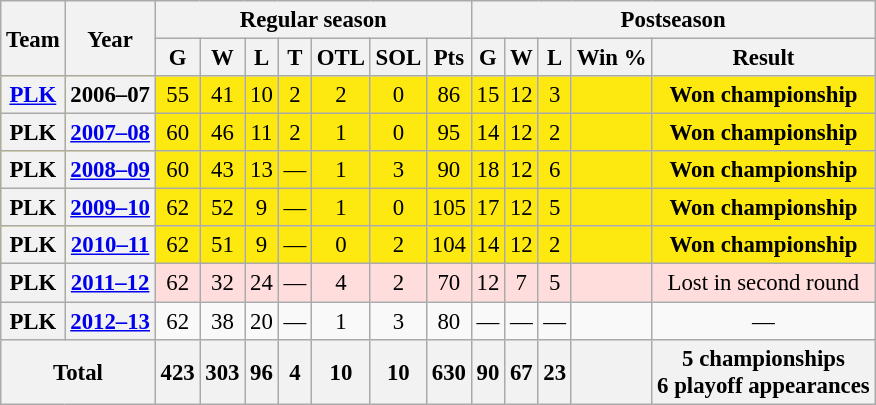<table class="wikitable" style="font-size: 95%; text-align:center;">
<tr>
<th rowspan="2">Team</th>
<th rowspan="2">Year</th>
<th colspan="7">Regular season</th>
<th colspan="5">Postseason</th>
</tr>
<tr>
<th>G</th>
<th>W</th>
<th>L</th>
<th>T</th>
<th>OTL</th>
<th>SOL</th>
<th>Pts</th>
<th>G</th>
<th>W</th>
<th>L</th>
<th>Win %</th>
<th>Result</th>
</tr>
<tr style="background:#FDE910;">
<th><a href='#'>PLK</a></th>
<th>2006–07</th>
<td>55</td>
<td>41</td>
<td>10</td>
<td>2</td>
<td>2</td>
<td>0</td>
<td>86</td>
<td>15</td>
<td>12</td>
<td>3</td>
<td></td>
<td><strong>Won championship</strong></td>
</tr>
<tr style="background:#FDE910;">
<th>PLK</th>
<th><a href='#'>2007–08</a></th>
<td>60</td>
<td>46</td>
<td>11</td>
<td>2</td>
<td>1</td>
<td>0</td>
<td>95</td>
<td>14</td>
<td>12</td>
<td>2</td>
<td></td>
<td><strong>Won championship</strong></td>
</tr>
<tr style="background:#FDE910;">
<th>PLK</th>
<th><a href='#'>2008–09</a></th>
<td>60</td>
<td>43</td>
<td>13</td>
<td>—</td>
<td>1</td>
<td>3</td>
<td>90</td>
<td>18</td>
<td>12</td>
<td>6</td>
<td></td>
<td><strong>Won championship</strong></td>
</tr>
<tr style="background:#FDE910;">
<th>PLK</th>
<th><a href='#'>2009–10</a></th>
<td>62</td>
<td>52</td>
<td>9</td>
<td>—</td>
<td>1</td>
<td>0</td>
<td>105</td>
<td>17</td>
<td>12</td>
<td>5</td>
<td></td>
<td><strong>Won championship</strong></td>
</tr>
<tr style="background:#FDE910;">
<th>PLK</th>
<th><a href='#'>2010–11</a></th>
<td>62</td>
<td>51</td>
<td>9</td>
<td>—</td>
<td>0</td>
<td>2</td>
<td>104</td>
<td>14</td>
<td>12</td>
<td>2</td>
<td></td>
<td><strong>Won championship</strong></td>
</tr>
<tr style="background:#fdd;">
<th>PLK</th>
<th><a href='#'>2011–12</a></th>
<td>62</td>
<td>32</td>
<td>24</td>
<td>—</td>
<td>4</td>
<td>2</td>
<td>70</td>
<td>12</td>
<td>7</td>
<td>5</td>
<td></td>
<td>Lost in second round</td>
</tr>
<tr style="background:#;">
<th>PLK</th>
<th><a href='#'>2012–13</a></th>
<td>62</td>
<td>38</td>
<td>20</td>
<td>—</td>
<td>1</td>
<td>3</td>
<td>80</td>
<td>—</td>
<td>—</td>
<td>—</td>
<td></td>
<td>—</td>
</tr>
<tr>
<th colspan="2">Total</th>
<th>423</th>
<th>303</th>
<th>96</th>
<th>4</th>
<th>10</th>
<th>10</th>
<th>630</th>
<th>90</th>
<th>67</th>
<th>23</th>
<th></th>
<th>5 championships<br>6 playoff appearances</th>
</tr>
</table>
